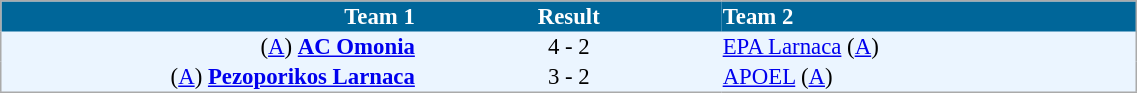<table cellspacing="0" style="background: #EBF5FF; border: 1px #aaa solid; border-collapse: collapse; font-size: 95%;" width=60%>
<tr bgcolor=#006699 style="color:white;">
<th width=30% align="right">Team 1</th>
<th width=22% align="center">Result</th>
<th width=30% align="left">Team 2</th>
</tr>
<tr>
<td align=right>(<a href='#'>A</a>) <strong><a href='#'>AC Omonia</a></strong></td>
<td align=center>4 - 2</td>
<td align=left><a href='#'>EPA Larnaca</a> (<a href='#'>A</a>)</td>
</tr>
<tr>
<td align=right>(<a href='#'>A</a>) <strong><a href='#'>Pezoporikos Larnaca</a></strong></td>
<td align=center>3 - 2</td>
<td align=left><a href='#'>APOEL</a> (<a href='#'>A</a>)</td>
</tr>
<tr>
</tr>
</table>
